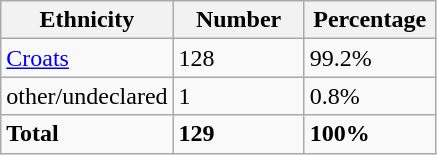<table class="wikitable">
<tr>
<th width="100px">Ethnicity</th>
<th width="80px">Number</th>
<th width="80px">Percentage</th>
</tr>
<tr>
<td><a href='#'>Croats</a></td>
<td>128</td>
<td>99.2%</td>
</tr>
<tr>
<td>other/undeclared</td>
<td>1</td>
<td>0.8%</td>
</tr>
<tr>
<td><strong>Total</strong></td>
<td><strong>129</strong></td>
<td><strong>100%</strong></td>
</tr>
</table>
